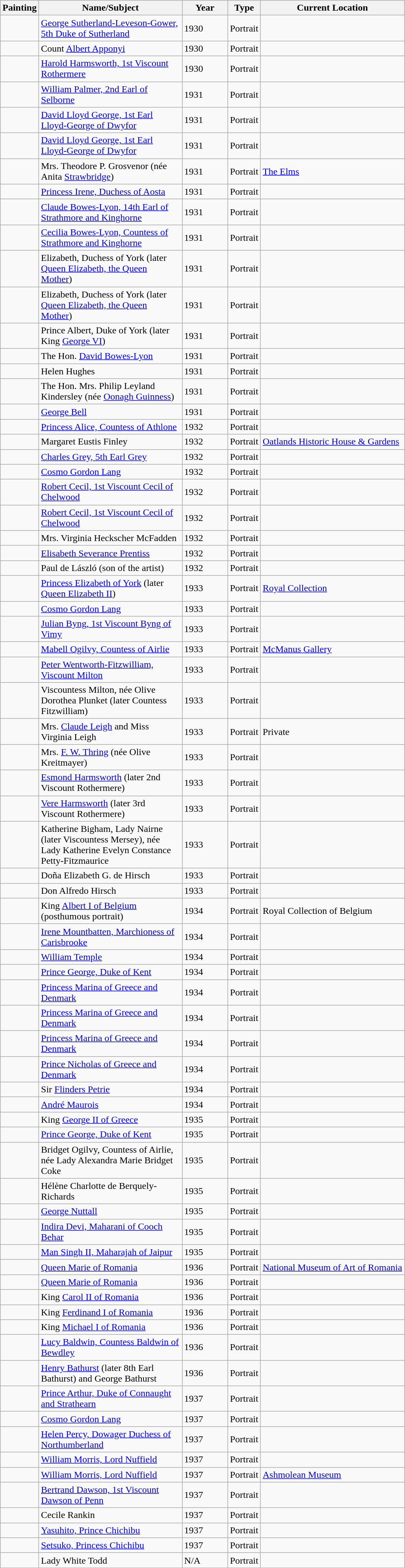<table class="sortable wikitable" style="margin-left:0.5em; text-align:left">
<tr>
<th>Painting</th>
<th width="235">Name/Subject</th>
<th width="70">Year</th>
<th>Type</th>
<th>Current Location</th>
</tr>
<tr>
<td></td>
<td><a href='#'>George Sutherland-Leveson-Gower, 5th Duke of Sutherland</a></td>
<td>1930</td>
<td>Portrait</td>
<td></td>
</tr>
<tr>
<td></td>
<td>Count <a href='#'>Albert Apponyi</a></td>
<td>1930</td>
<td>Portrait</td>
<td></td>
</tr>
<tr>
<td></td>
<td><a href='#'>Harold Harmsworth, 1st Viscount Rothermere</a></td>
<td>1930</td>
<td>Portrait</td>
<td></td>
</tr>
<tr>
<td></td>
<td><a href='#'>William Palmer, 2nd Earl of Selborne</a></td>
<td>1931</td>
<td>Portrait</td>
<td></td>
</tr>
<tr>
<td></td>
<td><a href='#'>David Lloyd George, 1st Earl Lloyd-George of Dwyfor</a></td>
<td>1931</td>
<td>Portrait</td>
<td></td>
</tr>
<tr>
<td></td>
<td><a href='#'>David Lloyd George, 1st Earl Lloyd-George of Dwyfor</a></td>
<td>1931</td>
<td>Portrait</td>
<td></td>
</tr>
<tr>
<td></td>
<td>Mrs. Theodore P. Grosvenor (née Anita <a href='#'>Strawbridge</a>)</td>
<td>1931</td>
<td>Portrait</td>
<td><a href='#'>The Elms</a></td>
</tr>
<tr>
<td></td>
<td><a href='#'>Princess Irene, Duchess of Aosta</a></td>
<td>1931</td>
<td>Portrait</td>
<td></td>
</tr>
<tr>
<td></td>
<td><a href='#'>Claude Bowes-Lyon, 14th Earl of Strathmore and Kinghorne</a></td>
<td>1931</td>
<td>Portrait</td>
<td></td>
</tr>
<tr>
<td></td>
<td><a href='#'>Cecilia Bowes-Lyon, Countess of Strathmore and Kinghorne</a></td>
<td>1931</td>
<td>Portrait</td>
<td></td>
</tr>
<tr>
<td></td>
<td>Elizabeth, Duchess of York (later <a href='#'>Queen Elizabeth, the Queen Mother</a>)</td>
<td>1931</td>
<td>Portrait</td>
<td></td>
</tr>
<tr>
<td></td>
<td>Elizabeth, Duchess of York (later <a href='#'>Queen Elizabeth, the Queen Mother</a>)</td>
<td>1931</td>
<td>Portrait</td>
<td></td>
</tr>
<tr>
<td></td>
<td>Prince Albert, Duke of York (later King <a href='#'>George VI</a>)</td>
<td>1931</td>
<td>Portrait</td>
<td></td>
</tr>
<tr>
<td></td>
<td>The Hon. <a href='#'>David Bowes-Lyon</a></td>
<td>1931</td>
<td>Portrait</td>
<td></td>
</tr>
<tr>
<td></td>
<td>Helen Hughes</td>
<td>1931</td>
<td>Portrait</td>
<td></td>
</tr>
<tr>
<td></td>
<td>The Hon. Mrs. Philip Leyland Kindersley (née <a href='#'>Oonagh Guinness</a>)</td>
<td>1931</td>
<td>Portrait</td>
<td></td>
</tr>
<tr>
<td></td>
<td><a href='#'>George Bell</a></td>
<td>1931</td>
<td>Portrait</td>
<td></td>
</tr>
<tr>
<td></td>
<td><a href='#'>Princess Alice, Countess of Athlone</a></td>
<td>1932</td>
<td>Portrait</td>
<td></td>
</tr>
<tr>
<td></td>
<td>Margaret Eustis Finley</td>
<td>1932</td>
<td>Portrait</td>
<td><a href='#'>Oatlands Historic House & Gardens</a></td>
</tr>
<tr>
<td></td>
<td><a href='#'>Charles Grey, 5th Earl Grey</a></td>
<td>1932</td>
<td>Portrait</td>
<td></td>
</tr>
<tr>
<td></td>
<td><a href='#'>Cosmo Gordon Lang</a></td>
<td>1932</td>
<td>Portrait</td>
<td></td>
</tr>
<tr>
<td></td>
<td><a href='#'>Robert Cecil, 1st Viscount Cecil of Chelwood</a></td>
<td>1932</td>
<td>Portrait</td>
<td></td>
</tr>
<tr>
<td></td>
<td><a href='#'>Robert Cecil, 1st Viscount Cecil of Chelwood</a></td>
<td>1932</td>
<td>Portrait</td>
<td></td>
</tr>
<tr>
<td></td>
<td>Mrs. Virginia Heckscher McFadden</td>
<td>1932</td>
<td>Portrait</td>
<td></td>
</tr>
<tr>
<td></td>
<td><a href='#'>Elisabeth Severance Prentiss</a></td>
<td>1932</td>
<td>Portrait</td>
<td></td>
</tr>
<tr>
<td></td>
<td>Paul de László (son of the artist)</td>
<td>1932</td>
<td>Portrait</td>
<td></td>
</tr>
<tr>
<td></td>
<td><a href='#'>Princess Elizabeth of York</a> (later <a href='#'>Queen Elizabeth II</a>)</td>
<td>1933</td>
<td>Portrait</td>
<td><a href='#'>Royal Collection</a></td>
</tr>
<tr>
<td></td>
<td><a href='#'>Cosmo Gordon Lang</a></td>
<td>1933</td>
<td>Portrait</td>
<td></td>
</tr>
<tr>
<td></td>
<td><a href='#'>Julian Byng, 1st Viscount Byng of Vimy</a></td>
<td>1933</td>
<td>Portrait</td>
<td></td>
</tr>
<tr>
<td></td>
<td><a href='#'>Mabell Ogilvy, Countess of Airlie</a></td>
<td>1933</td>
<td>Portrait</td>
<td><a href='#'>McManus Gallery</a></td>
</tr>
<tr>
<td></td>
<td><a href='#'>Peter Wentworth-Fitzwilliam, Viscount Milton</a></td>
<td>1933</td>
<td>Portrait</td>
<td></td>
</tr>
<tr>
<td></td>
<td>Viscountess Milton, née Olive Dorothea Plunket (later Countess Fitzwilliam)</td>
<td>1933</td>
<td>Portrait</td>
<td></td>
</tr>
<tr>
<td></td>
<td>Mrs. <a href='#'>Claude Leigh</a> and Miss Virginia Leigh</td>
<td>1933</td>
<td>Portrait</td>
<td>Private</td>
</tr>
<tr>
<td></td>
<td>Mrs. <a href='#'>F. W. Thring</a> (née Olive Kreitmayer)</td>
<td>1933</td>
<td>Portrait</td>
<td></td>
</tr>
<tr>
<td></td>
<td><a href='#'>Esmond Harmsworth</a> (later 2nd Viscount Rothermere)</td>
<td>1933</td>
<td>Portrait</td>
<td></td>
</tr>
<tr>
<td></td>
<td><a href='#'>Vere Harmsworth</a> (later 3rd Viscount Rothermere)</td>
<td>1933</td>
<td>Portrait</td>
<td></td>
</tr>
<tr>
<td></td>
<td>Katherine Bigham, Lady Nairne (later Viscountess Mersey), née Lady Katherine Evelyn Constance Petty-Fitzmaurice</td>
<td>1933</td>
<td>Portrait</td>
<td></td>
</tr>
<tr>
<td></td>
<td>Doña Elizabeth G. de Hirsch</td>
<td>1933</td>
<td>Portrait</td>
<td></td>
</tr>
<tr>
<td></td>
<td>Don Alfredo Hirsch</td>
<td>1933</td>
<td>Portrait</td>
<td></td>
</tr>
<tr>
<td></td>
<td>King <a href='#'>Albert I of Belgium</a><br>(posthumous portrait)</td>
<td>1934</td>
<td>Portrait</td>
<td>Royal Collection of Belgium</td>
</tr>
<tr>
<td></td>
<td><a href='#'>Irene Mountbatten, Marchioness of Carisbrooke</a></td>
<td>1934</td>
<td>Portrait</td>
<td></td>
</tr>
<tr>
<td></td>
<td><a href='#'>William Temple</a></td>
<td>1934</td>
<td>Portrait</td>
<td></td>
</tr>
<tr>
<td></td>
<td><a href='#'>Prince George, Duke of Kent</a></td>
<td>1934</td>
<td>Portrait</td>
<td></td>
</tr>
<tr>
<td></td>
<td><a href='#'>Princess Marina of Greece and Denmark</a></td>
<td>1934</td>
<td>Portrait</td>
<td></td>
</tr>
<tr>
<td></td>
<td><a href='#'>Princess Marina of Greece and Denmark</a></td>
<td>1934</td>
<td>Portrait</td>
<td></td>
</tr>
<tr>
<td></td>
<td><a href='#'>Princess Marina of Greece and Denmark</a></td>
<td>1934</td>
<td>Portrait</td>
<td></td>
</tr>
<tr>
<td></td>
<td><a href='#'>Prince Nicholas of Greece and Denmark</a></td>
<td>1934</td>
<td>Portrait</td>
<td></td>
</tr>
<tr>
<td></td>
<td>Sir <a href='#'>Flinders Petrie</a></td>
<td>1934</td>
<td>Portrait</td>
<td></td>
</tr>
<tr>
<td></td>
<td><a href='#'>André Maurois</a></td>
<td>1934</td>
<td>Portrait</td>
<td></td>
</tr>
<tr>
<td></td>
<td>King <a href='#'>George II of Greece</a></td>
<td>1935</td>
<td>Portrait</td>
<td></td>
</tr>
<tr>
<td></td>
<td><a href='#'>Prince George, Duke of Kent</a></td>
<td>1935</td>
<td>Portrait</td>
<td></td>
</tr>
<tr>
<td></td>
<td>Bridget Ogilvy, Countess of Airlie, née Lady Alexandra Marie Bridget Coke</td>
<td>1935</td>
<td>Portrait</td>
<td></td>
</tr>
<tr>
<td></td>
<td>Hélène Charlotte de Berquely-Richards</td>
<td>1935</td>
<td>Portrait</td>
<td></td>
</tr>
<tr>
<td></td>
<td><a href='#'>George Nuttall</a></td>
<td>1935</td>
<td>Portrait</td>
<td></td>
</tr>
<tr>
<td></td>
<td><a href='#'>Indira Devi, Maharani of Cooch Behar</a></td>
<td>1935</td>
<td>Portrait</td>
<td></td>
</tr>
<tr>
<td></td>
<td><a href='#'>Man Singh II, Maharajah of Jaipur</a></td>
<td>1935</td>
<td>Portrait</td>
<td></td>
</tr>
<tr>
<td></td>
<td><a href='#'>Queen Marie of Romania</a></td>
<td>1936</td>
<td>Portrait</td>
<td><a href='#'>National Museum of Art of Romania</a></td>
</tr>
<tr>
<td></td>
<td><a href='#'>Queen Marie of Romania</a></td>
<td>1936</td>
<td>Portrait</td>
<td></td>
</tr>
<tr>
<td></td>
<td>King <a href='#'>Carol II of Romania</a></td>
<td>1936</td>
<td>Portrait</td>
<td></td>
</tr>
<tr>
<td></td>
<td>King <a href='#'>Ferdinand I of Romania</a></td>
<td>1936</td>
<td>Portrait</td>
<td></td>
</tr>
<tr>
<td></td>
<td>King <a href='#'>Michael I of Romania</a></td>
<td>1936</td>
<td>Portrait</td>
<td></td>
</tr>
<tr>
<td></td>
<td><a href='#'>Lucy Baldwin, Countess Baldwin of Bewdley</a></td>
<td>1936</td>
<td>Portrait</td>
<td></td>
</tr>
<tr>
<td></td>
<td><a href='#'>Henry Bathurst</a> (later 8th Earl Bathurst) and George Bathurst</td>
<td>1936</td>
<td>Portrait</td>
<td></td>
</tr>
<tr>
<td></td>
<td><a href='#'>Prince Arthur, Duke of Connaught and Strathearn</a></td>
<td>1937</td>
<td>Portrait</td>
<td></td>
</tr>
<tr>
<td></td>
<td><a href='#'>Cosmo Gordon Lang</a></td>
<td>1937</td>
<td>Portrait</td>
<td></td>
</tr>
<tr>
<td></td>
<td><a href='#'>Helen Percy, Dowager Duchess of Northumberland</a></td>
<td>1937</td>
<td>Portrait</td>
<td></td>
</tr>
<tr>
<td></td>
<td><a href='#'>William Morris, Lord Nuffield</a></td>
<td>1937</td>
<td>Portrait</td>
<td></td>
</tr>
<tr>
<td></td>
<td><a href='#'>William Morris, Lord Nuffield</a></td>
<td>1937</td>
<td>Portrait</td>
<td><a href='#'>Ashmolean Museum</a></td>
</tr>
<tr>
<td></td>
<td><a href='#'>Bertrand Dawson, 1st Viscount Dawson of Penn</a></td>
<td>1937</td>
<td>Portrait</td>
<td></td>
</tr>
<tr>
<td></td>
<td>Cecile Rankin</td>
<td>1937</td>
<td>Portrait</td>
<td></td>
</tr>
<tr>
<td></td>
<td><a href='#'>Yasuhito, Prince Chichibu</a></td>
<td>1937</td>
<td>Portrait</td>
<td></td>
</tr>
<tr>
<td></td>
<td><a href='#'>Setsuko, Princess Chichibu</a></td>
<td>1937</td>
<td>Portrait</td>
<td></td>
</tr>
<tr>
<td></td>
<td>Lady White Todd</td>
<td>N/A</td>
<td>Portrait</td>
<td></td>
</tr>
</table>
